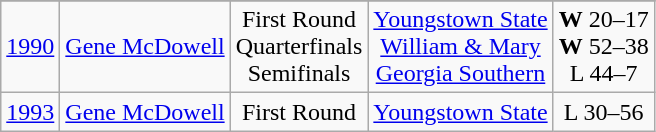<table class="wikitable" style="text-align:center;">
<tr>
</tr>
<tr>
<td><a href='#'>1990</a></td>
<td><a href='#'>Gene McDowell</a></td>
<td>First Round<br>Quarterfinals<br>Semifinals</td>
<td><a href='#'>Youngstown State</a><br><a href='#'>William & Mary</a><br><a href='#'>Georgia Southern</a></td>
<td><strong>W</strong> 20–17<br><strong>W</strong> 52–38<br> L 44–7</td>
</tr>
<tr>
<td><a href='#'>1993</a></td>
<td><a href='#'>Gene McDowell</a></td>
<td>First Round</td>
<td><a href='#'>Youngstown State</a></td>
<td>L 30–56</td>
</tr>
</table>
